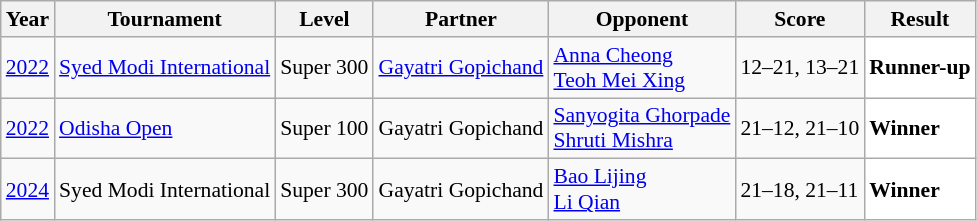<table class="sortable wikitable" style="font-size: 90%;">
<tr>
<th>Year</th>
<th>Tournament</th>
<th>Level</th>
<th>Partner</th>
<th>Opponent</th>
<th>Score</th>
<th>Result</th>
</tr>
<tr>
<td align="center"><a href='#'>2022</a></td>
<td align="left"><a href='#'>Syed Modi International</a></td>
<td align="left">Super 300</td>
<td align="left"> <a href='#'>Gayatri Gopichand</a></td>
<td align="left"> <a href='#'>Anna Cheong</a><br> <a href='#'>Teoh Mei Xing</a></td>
<td align="left">12–21, 13–21</td>
<td style="text-align:left; background:white"> <strong>Runner-up</strong></td>
</tr>
<tr>
<td align="center"><a href='#'>2022</a></td>
<td align="left"><a href='#'>Odisha Open</a></td>
<td align="left">Super 100</td>
<td align="left"> Gayatri Gopichand</td>
<td align="left"> <a href='#'>Sanyogita Ghorpade</a><br> <a href='#'>Shruti Mishra</a></td>
<td align="left">21–12, 21–10</td>
<td style="text-align:left; background:white"> <strong>Winner</strong></td>
</tr>
<tr>
<td align="center"><a href='#'>2024</a></td>
<td align="left">Syed Modi International</td>
<td align="left">Super 300</td>
<td align="left"> Gayatri Gopichand</td>
<td align="left"> <a href='#'>Bao Lijing</a><br> <a href='#'>Li Qian</a></td>
<td align="left">21–18, 21–11</td>
<td style="text-align:left; background:white"> <strong>Winner</strong></td>
</tr>
</table>
